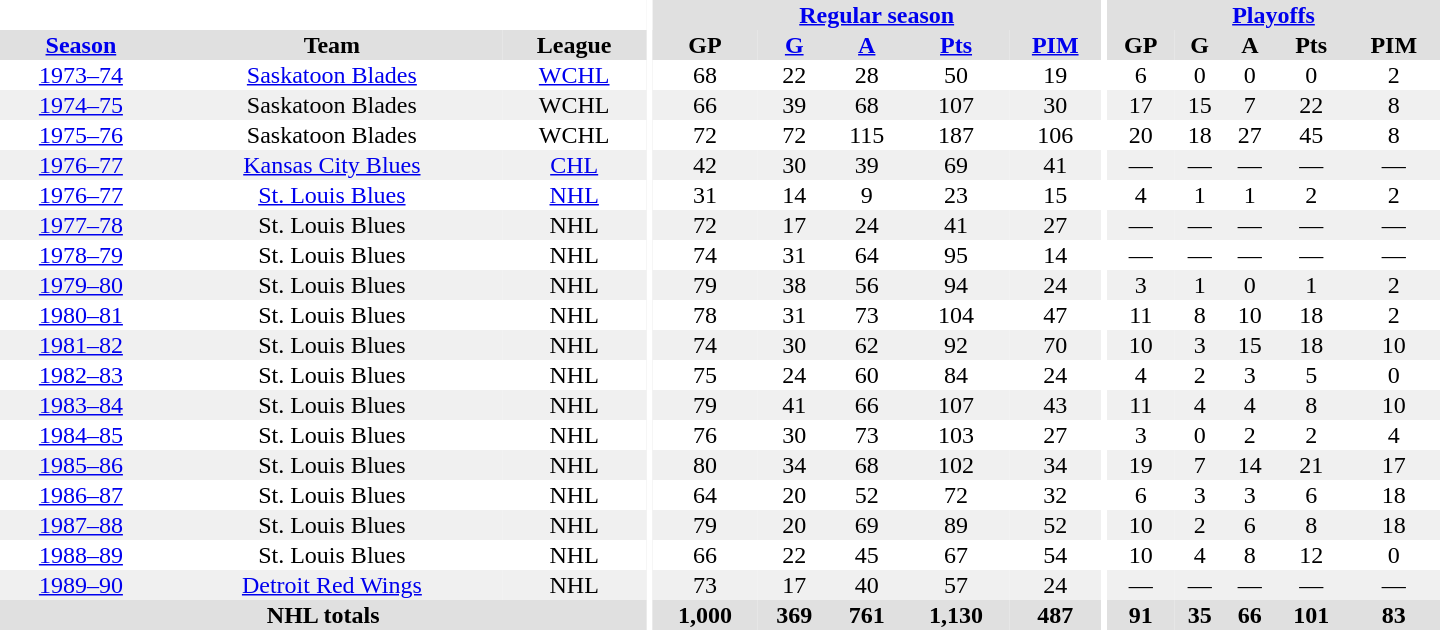<table border="0" cellpadding="1" cellspacing="0" style="text-align:center; width:60em">
<tr bgcolor="#e0e0e0">
<th colspan="3" bgcolor="#ffffff"></th>
<th rowspan="100" bgcolor="#ffffff"></th>
<th colspan="5"><a href='#'>Regular season</a></th>
<th rowspan="100" bgcolor="#ffffff"></th>
<th colspan="5"><a href='#'>Playoffs</a></th>
</tr>
<tr bgcolor="#e0e0e0">
<th><a href='#'>Season</a></th>
<th>Team</th>
<th>League</th>
<th>GP</th>
<th><a href='#'>G</a></th>
<th><a href='#'>A</a></th>
<th><a href='#'>Pts</a></th>
<th><a href='#'>PIM</a></th>
<th>GP</th>
<th>G</th>
<th>A</th>
<th>Pts</th>
<th>PIM</th>
</tr>
<tr>
<td><a href='#'>1973–74</a></td>
<td><a href='#'>Saskatoon Blades</a></td>
<td><a href='#'>WCHL</a></td>
<td>68</td>
<td>22</td>
<td>28</td>
<td>50</td>
<td>19</td>
<td>6</td>
<td>0</td>
<td>0</td>
<td>0</td>
<td>2</td>
</tr>
<tr bgcolor="#f0f0f0">
<td><a href='#'>1974–75</a></td>
<td>Saskatoon Blades</td>
<td>WCHL</td>
<td>66</td>
<td>39</td>
<td>68</td>
<td>107</td>
<td>30</td>
<td>17</td>
<td>15</td>
<td>7</td>
<td>22</td>
<td>8</td>
</tr>
<tr>
<td><a href='#'>1975–76</a></td>
<td>Saskatoon Blades</td>
<td>WCHL</td>
<td>72</td>
<td>72</td>
<td>115</td>
<td>187</td>
<td>106</td>
<td>20</td>
<td>18</td>
<td>27</td>
<td>45</td>
<td>8</td>
</tr>
<tr bgcolor="#f0f0f0">
<td><a href='#'>1976–77</a></td>
<td><a href='#'>Kansas City Blues</a></td>
<td><a href='#'>CHL</a></td>
<td>42</td>
<td>30</td>
<td>39</td>
<td>69</td>
<td>41</td>
<td>—</td>
<td>—</td>
<td>—</td>
<td>—</td>
<td>—</td>
</tr>
<tr>
<td><a href='#'>1976–77</a></td>
<td><a href='#'>St. Louis Blues</a></td>
<td><a href='#'>NHL</a></td>
<td>31</td>
<td>14</td>
<td>9</td>
<td>23</td>
<td>15</td>
<td>4</td>
<td>1</td>
<td>1</td>
<td>2</td>
<td>2</td>
</tr>
<tr bgcolor="#f0f0f0">
<td><a href='#'>1977–78</a></td>
<td>St. Louis Blues</td>
<td>NHL</td>
<td>72</td>
<td>17</td>
<td>24</td>
<td>41</td>
<td>27</td>
<td>—</td>
<td>—</td>
<td>—</td>
<td>—</td>
<td>—</td>
</tr>
<tr>
<td><a href='#'>1978–79</a></td>
<td>St. Louis Blues</td>
<td>NHL</td>
<td>74</td>
<td>31</td>
<td>64</td>
<td>95</td>
<td>14</td>
<td>—</td>
<td>—</td>
<td>—</td>
<td>—</td>
<td>—</td>
</tr>
<tr bgcolor="#f0f0f0">
<td><a href='#'>1979–80</a></td>
<td>St. Louis Blues</td>
<td>NHL</td>
<td>79</td>
<td>38</td>
<td>56</td>
<td>94</td>
<td>24</td>
<td>3</td>
<td>1</td>
<td>0</td>
<td>1</td>
<td>2</td>
</tr>
<tr>
<td><a href='#'>1980–81</a></td>
<td>St. Louis Blues</td>
<td>NHL</td>
<td>78</td>
<td>31</td>
<td>73</td>
<td>104</td>
<td>47</td>
<td>11</td>
<td>8</td>
<td>10</td>
<td>18</td>
<td>2</td>
</tr>
<tr bgcolor="#f0f0f0">
<td><a href='#'>1981–82</a></td>
<td>St. Louis Blues</td>
<td>NHL</td>
<td>74</td>
<td>30</td>
<td>62</td>
<td>92</td>
<td>70</td>
<td>10</td>
<td>3</td>
<td>15</td>
<td>18</td>
<td>10</td>
</tr>
<tr>
<td><a href='#'>1982–83</a></td>
<td>St. Louis Blues</td>
<td>NHL</td>
<td>75</td>
<td>24</td>
<td>60</td>
<td>84</td>
<td>24</td>
<td>4</td>
<td>2</td>
<td>3</td>
<td>5</td>
<td>0</td>
</tr>
<tr bgcolor="#f0f0f0">
<td><a href='#'>1983–84</a></td>
<td>St. Louis Blues</td>
<td>NHL</td>
<td>79</td>
<td>41</td>
<td>66</td>
<td>107</td>
<td>43</td>
<td>11</td>
<td>4</td>
<td>4</td>
<td>8</td>
<td>10</td>
</tr>
<tr>
<td><a href='#'>1984–85</a></td>
<td>St. Louis Blues</td>
<td>NHL</td>
<td>76</td>
<td>30</td>
<td>73</td>
<td>103</td>
<td>27</td>
<td>3</td>
<td>0</td>
<td>2</td>
<td>2</td>
<td>4</td>
</tr>
<tr bgcolor="#f0f0f0">
<td><a href='#'>1985–86</a></td>
<td>St. Louis Blues</td>
<td>NHL</td>
<td>80</td>
<td>34</td>
<td>68</td>
<td>102</td>
<td>34</td>
<td>19</td>
<td>7</td>
<td>14</td>
<td>21</td>
<td>17</td>
</tr>
<tr>
<td><a href='#'>1986–87</a></td>
<td>St. Louis Blues</td>
<td>NHL</td>
<td>64</td>
<td>20</td>
<td>52</td>
<td>72</td>
<td>32</td>
<td>6</td>
<td>3</td>
<td>3</td>
<td>6</td>
<td>18</td>
</tr>
<tr bgcolor="#f0f0f0">
<td><a href='#'>1987–88</a></td>
<td>St. Louis Blues</td>
<td>NHL</td>
<td>79</td>
<td>20</td>
<td>69</td>
<td>89</td>
<td>52</td>
<td>10</td>
<td>2</td>
<td>6</td>
<td>8</td>
<td>18</td>
</tr>
<tr>
<td><a href='#'>1988–89</a></td>
<td>St. Louis Blues</td>
<td>NHL</td>
<td>66</td>
<td>22</td>
<td>45</td>
<td>67</td>
<td>54</td>
<td>10</td>
<td>4</td>
<td>8</td>
<td>12</td>
<td>0</td>
</tr>
<tr bgcolor="#f0f0f0">
<td><a href='#'>1989–90</a></td>
<td><a href='#'>Detroit Red Wings</a></td>
<td>NHL</td>
<td>73</td>
<td>17</td>
<td>40</td>
<td>57</td>
<td>24</td>
<td>—</td>
<td>—</td>
<td>—</td>
<td>—</td>
<td>—</td>
</tr>
<tr bgcolor="#e0e0e0">
<th colspan="3">NHL totals</th>
<th>1,000</th>
<th>369</th>
<th>761</th>
<th>1,130</th>
<th>487</th>
<th>91</th>
<th>35</th>
<th>66</th>
<th>101</th>
<th>83</th>
</tr>
</table>
